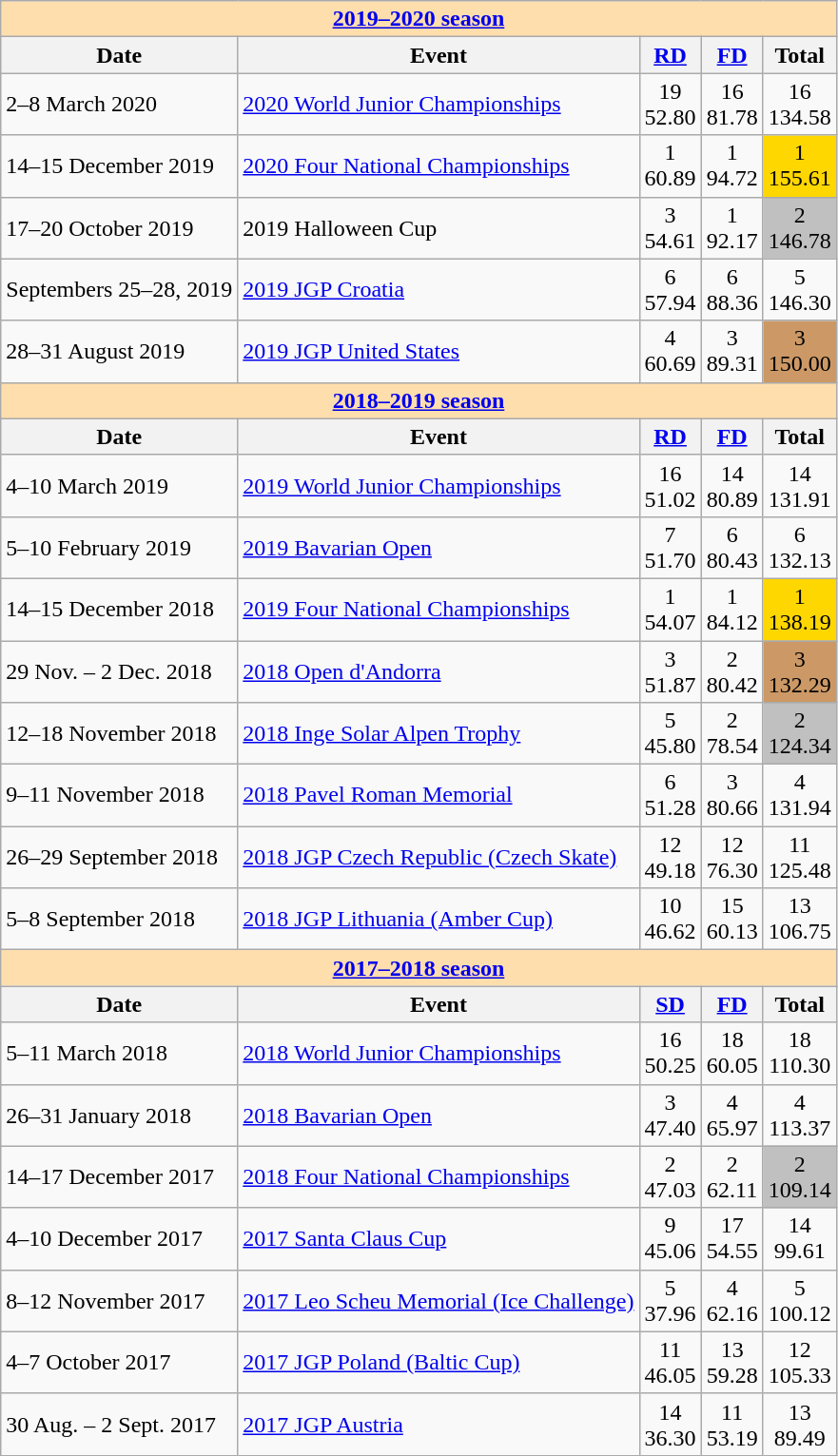<table class="wikitable">
<tr>
<td style="background-color: #ffdead; " colspan=5 align=center><a href='#'><strong>2019–2020 season</strong></a></td>
</tr>
<tr>
<th>Date</th>
<th>Event</th>
<th><a href='#'>RD</a></th>
<th><a href='#'>FD</a></th>
<th>Total</th>
</tr>
<tr>
<td>2–8 March 2020</td>
<td><a href='#'>2020 World Junior Championships</a></td>
<td align=center>19 <br> 52.80</td>
<td align=center>16 <br> 81.78</td>
<td align=center>16 <br> 134.58</td>
</tr>
<tr>
<td>14–15 December 2019</td>
<td><a href='#'>2020 Four National Championships</a></td>
<td align=center>1 <br> 60.89</td>
<td align=center>1 <br> 94.72</td>
<td align=center bgcolor=gold>1 <br> 155.61</td>
</tr>
<tr>
<td>17–20 October 2019</td>
<td>2019 Halloween Cup</td>
<td align=center>3 <br> 54.61</td>
<td align=center>1 <br> 92.17</td>
<td align=center bgcolor=silver>2 <br> 146.78</td>
</tr>
<tr>
<td>Septembers 25–28, 2019</td>
<td><a href='#'>2019 JGP Croatia</a></td>
<td align=center>6 <br> 57.94</td>
<td align=center>6 <br> 88.36</td>
<td align=center>5 <br> 146.30</td>
</tr>
<tr>
<td>28–31 August 2019</td>
<td><a href='#'>2019 JGP United States</a></td>
<td align=center>4 <br> 60.69</td>
<td align=center>3 <br> 89.31</td>
<td align=center bgcolor=cc9966>3 <br> 150.00</td>
</tr>
<tr>
<td style="background-color: #ffdead; " colspan=5 align=center><a href='#'><strong>2018–2019 season</strong></a></td>
</tr>
<tr>
<th>Date</th>
<th>Event</th>
<th><a href='#'>RD</a></th>
<th><a href='#'>FD</a></th>
<th>Total</th>
</tr>
<tr>
<td>4–10 March 2019</td>
<td><a href='#'>2019 World Junior Championships</a></td>
<td align=center>16 <br> 51.02</td>
<td align=center>14 <br> 80.89</td>
<td align=center>14 <br> 131.91</td>
</tr>
<tr>
<td>5–10 February 2019</td>
<td><a href='#'>2019 Bavarian Open</a></td>
<td align=center>7 <br> 51.70</td>
<td align=center>6 <br> 80.43</td>
<td align=center>6 <br> 132.13</td>
</tr>
<tr>
<td>14–15 December 2018</td>
<td><a href='#'>2019 Four National Championships</a></td>
<td align=center>1 <br> 54.07</td>
<td align=center>1 <br> 84.12</td>
<td align=center bgcolor=gold>1 <br> 138.19</td>
</tr>
<tr>
<td>29 Nov. – 2 Dec. 2018</td>
<td><a href='#'>2018 Open d'Andorra</a></td>
<td align=center>3 <br> 51.87</td>
<td align=center>2 <br> 80.42</td>
<td align=center bgcolor=cc9966>3 <br> 132.29</td>
</tr>
<tr>
<td>12–18 November 2018</td>
<td><a href='#'>2018 Inge Solar Alpen Trophy</a></td>
<td align=center>5 <br> 45.80</td>
<td align=center>2 <br> 78.54</td>
<td align=center bgcolor=silver>2 <br> 124.34</td>
</tr>
<tr>
<td>9–11 November 2018</td>
<td><a href='#'>2018 Pavel Roman Memorial</a></td>
<td align=center>6 <br> 51.28</td>
<td align=center>3 <br> 80.66</td>
<td align=center>4 <br> 131.94</td>
</tr>
<tr>
<td>26–29 September 2018</td>
<td><a href='#'>2018 JGP Czech Republic (Czech Skate)</a></td>
<td align=center>12 <br> 49.18</td>
<td align=center>12 <br> 76.30</td>
<td align=center>11 <br> 125.48</td>
</tr>
<tr>
<td>5–8 September 2018</td>
<td><a href='#'>2018 JGP Lithuania (Amber Cup)</a></td>
<td align=center>10 <br> 46.62</td>
<td align=center>15 <br> 60.13</td>
<td align=center>13 <br> 106.75</td>
</tr>
<tr>
<td style="background-color: #ffdead; " colspan=5 align=center><a href='#'><strong>2017–2018 season</strong></a></td>
</tr>
<tr>
<th>Date</th>
<th>Event</th>
<th><a href='#'>SD</a></th>
<th><a href='#'>FD</a></th>
<th>Total</th>
</tr>
<tr>
<td>5–11 March 2018</td>
<td><a href='#'>2018 World Junior Championships</a></td>
<td align=center>16 <br> 50.25</td>
<td align=center>18 <br> 60.05</td>
<td align=center>18 <br> 110.30</td>
</tr>
<tr>
<td>26–31 January 2018</td>
<td><a href='#'>2018 Bavarian Open</a></td>
<td align=center>3 <br> 47.40</td>
<td align=center>4 <br> 65.97</td>
<td align=center>4 <br> 113.37</td>
</tr>
<tr>
<td>14–17 December 2017</td>
<td><a href='#'>2018 Four National Championships</a></td>
<td align=center>2 <br> 47.03</td>
<td align=center>2 <br> 62.11</td>
<td align=center bgcolor=silver>2 <br> 109.14</td>
</tr>
<tr>
<td>4–10 December 2017</td>
<td><a href='#'>2017 Santa Claus Cup</a></td>
<td align=center>9 <br> 45.06</td>
<td align=center>17 <br> 54.55</td>
<td align=center>14 <br> 99.61</td>
</tr>
<tr>
<td>8–12 November 2017</td>
<td><a href='#'>2017 Leo Scheu Memorial (Ice Challenge)</a></td>
<td align=center>5 <br> 37.96</td>
<td align=center>4 <br> 62.16</td>
<td align=center>5 <br> 100.12</td>
</tr>
<tr>
<td>4–7 October 2017</td>
<td><a href='#'>2017 JGP Poland (Baltic Cup)</a></td>
<td align=center>11 <br> 46.05</td>
<td align=center>13 <br> 59.28</td>
<td align=center>12 <br> 105.33</td>
</tr>
<tr>
<td>30 Aug. – 2 Sept. 2017</td>
<td><a href='#'>2017 JGP Austria</a></td>
<td align=center>14 <br> 36.30</td>
<td align=center>11 <br> 53.19</td>
<td align=center>13 <br> 89.49</td>
</tr>
</table>
